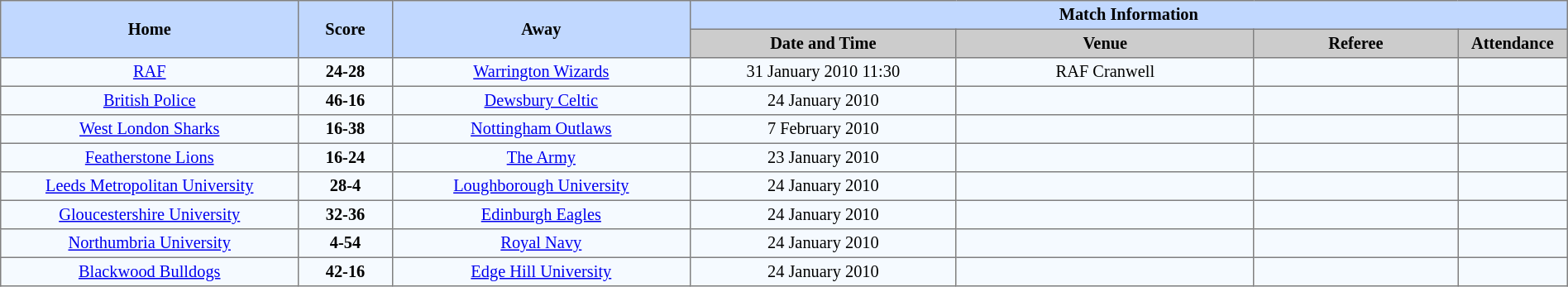<table border=1 style="border-collapse:collapse; font-size:85%; text-align:center;" cellpadding=3 cellspacing=0 width=100%>
<tr bgcolor=#C1D8FF>
<th rowspan=2 width=19%>Home</th>
<th rowspan=2 width=6%>Score</th>
<th rowspan=2 width=19%>Away</th>
<th colspan=6>Match Information</th>
</tr>
<tr bgcolor=#CCCCCC>
<th width=17%>Date and Time</th>
<th width=19%>Venue</th>
<th width=13%>Referee</th>
<th width=7%>Attendance</th>
</tr>
<tr bgcolor=#F5FAFF>
<td><a href='#'>RAF</a></td>
<td><strong>24-28</strong></td>
<td><a href='#'>Warrington Wizards</a></td>
<td>31 January 2010 11:30</td>
<td>RAF Cranwell</td>
<td></td>
<td></td>
</tr>
<tr bgcolor=#F5FAFF>
<td><a href='#'>British Police</a></td>
<td><strong>46-16</strong></td>
<td><a href='#'>Dewsbury Celtic</a></td>
<td>24 January 2010</td>
<td></td>
<td></td>
<td></td>
</tr>
<tr bgcolor=#F5FAFF>
<td><a href='#'>West London Sharks</a></td>
<td><strong>16-38</strong></td>
<td><a href='#'>Nottingham Outlaws</a></td>
<td>7 February 2010</td>
<td></td>
<td></td>
<td></td>
</tr>
<tr bgcolor=#F5FAFF>
<td><a href='#'>Featherstone Lions</a></td>
<td><strong>16-24</strong></td>
<td><a href='#'>The Army</a></td>
<td>23 January 2010</td>
<td></td>
<td></td>
<td></td>
</tr>
<tr bgcolor=#F5FAFF>
<td><a href='#'>Leeds Metropolitan University</a></td>
<td><strong>28-4</strong></td>
<td><a href='#'>Loughborough University</a></td>
<td>24 January 2010</td>
<td></td>
<td></td>
<td></td>
</tr>
<tr bgcolor=#F5FAFF>
<td><a href='#'>Gloucestershire University</a></td>
<td><strong>32-36</strong></td>
<td><a href='#'>Edinburgh Eagles</a></td>
<td>24 January 2010</td>
<td></td>
<td></td>
<td></td>
</tr>
<tr bgcolor=#F5FAFF>
<td><a href='#'>Northumbria University</a></td>
<td><strong>4-54</strong></td>
<td><a href='#'>Royal Navy</a></td>
<td>24 January 2010</td>
<td></td>
<td></td>
<td></td>
</tr>
<tr bgcolor=#F5FAFF>
<td><a href='#'>Blackwood Bulldogs</a></td>
<td><strong>42-16</strong></td>
<td><a href='#'>Edge Hill University</a></td>
<td>24 January 2010</td>
<td></td>
<td></td>
<td></td>
</tr>
</table>
